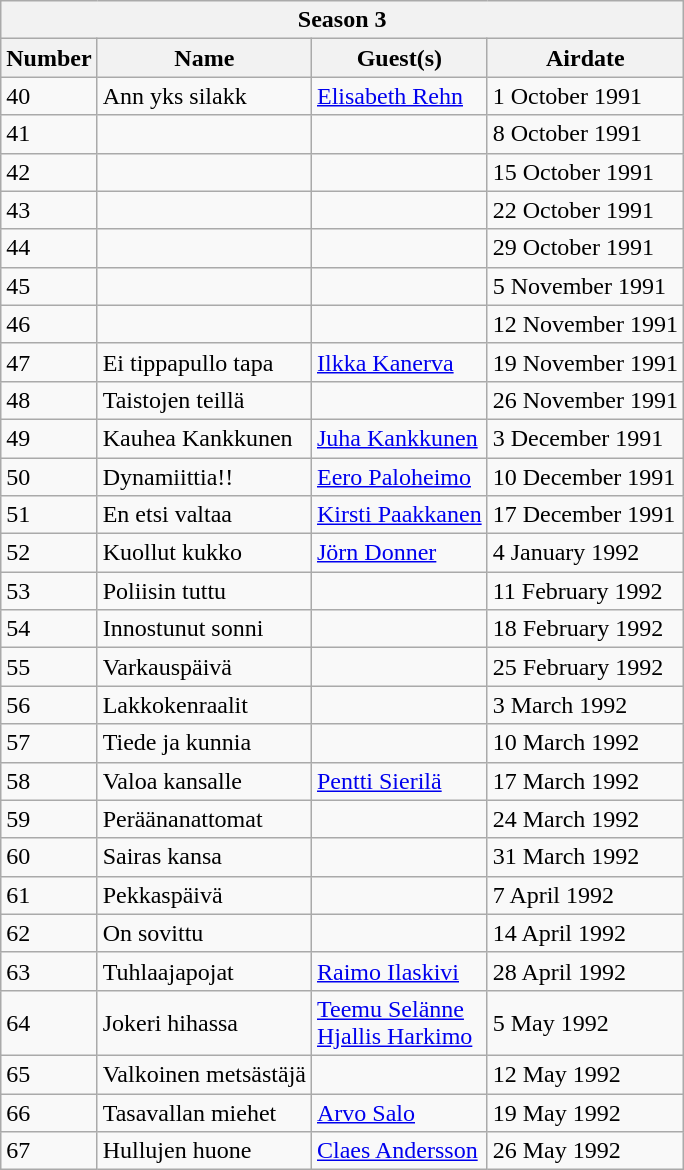<table class="wikitable">
<tr>
<th colspan="4">Season 3</th>
</tr>
<tr>
<th>Number</th>
<th>Name</th>
<th>Guest(s)</th>
<th>Airdate</th>
</tr>
<tr>
<td>40</td>
<td>Ann yks silakk</td>
<td><a href='#'>Elisabeth Rehn</a></td>
<td>1 October 1991</td>
</tr>
<tr>
<td>41</td>
<td></td>
<td></td>
<td>8 October 1991</td>
</tr>
<tr>
<td>42</td>
<td></td>
<td></td>
<td>15 October 1991</td>
</tr>
<tr>
<td>43</td>
<td></td>
<td></td>
<td>22 October 1991</td>
</tr>
<tr>
<td>44</td>
<td></td>
<td></td>
<td>29 October 1991</td>
</tr>
<tr>
<td>45</td>
<td></td>
<td></td>
<td>5 November 1991</td>
</tr>
<tr>
<td>46</td>
<td></td>
<td></td>
<td>12 November 1991</td>
</tr>
<tr>
<td>47</td>
<td>Ei tippapullo tapa</td>
<td><a href='#'>Ilkka Kanerva</a></td>
<td>19 November 1991</td>
</tr>
<tr>
<td>48</td>
<td>Taistojen teillä</td>
<td></td>
<td>26 November 1991</td>
</tr>
<tr>
<td>49</td>
<td>Kauhea Kankkunen</td>
<td><a href='#'>Juha Kankkunen</a></td>
<td>3 December 1991</td>
</tr>
<tr>
<td>50</td>
<td>Dynamiittia!!</td>
<td><a href='#'>Eero Paloheimo</a></td>
<td>10 December 1991</td>
</tr>
<tr>
<td>51</td>
<td>En etsi valtaa</td>
<td><a href='#'>Kirsti Paakkanen</a></td>
<td>17 December 1991</td>
</tr>
<tr>
<td>52</td>
<td>Kuollut kukko</td>
<td><a href='#'>Jörn Donner</a></td>
<td>4 January 1992</td>
</tr>
<tr>
<td>53</td>
<td>Poliisin tuttu</td>
<td></td>
<td>11 February 1992</td>
</tr>
<tr>
<td>54</td>
<td>Innostunut sonni</td>
<td></td>
<td>18 February 1992</td>
</tr>
<tr>
<td>55</td>
<td>Varkauspäivä</td>
<td></td>
<td>25 February 1992</td>
</tr>
<tr>
<td>56</td>
<td>Lakkokenraalit</td>
<td></td>
<td>3 March 1992</td>
</tr>
<tr>
<td>57</td>
<td>Tiede ja kunnia</td>
<td></td>
<td>10 March 1992</td>
</tr>
<tr>
<td>58</td>
<td>Valoa kansalle</td>
<td><a href='#'>Pentti Sierilä</a></td>
<td>17 March 1992</td>
</tr>
<tr>
<td>59</td>
<td>Peräänanattomat</td>
<td></td>
<td>24 March 1992</td>
</tr>
<tr>
<td>60</td>
<td>Sairas kansa</td>
<td></td>
<td>31 March 1992</td>
</tr>
<tr>
<td>61</td>
<td>Pekkaspäivä</td>
<td></td>
<td>7 April 1992</td>
</tr>
<tr>
<td>62</td>
<td>On sovittu</td>
<td></td>
<td>14 April 1992</td>
</tr>
<tr>
<td>63</td>
<td>Tuhlaajapojat</td>
<td><a href='#'>Raimo Ilaskivi</a></td>
<td>28 April 1992</td>
</tr>
<tr>
<td>64</td>
<td>Jokeri hihassa</td>
<td><a href='#'>Teemu Selänne</a><br><a href='#'>Hjallis Harkimo</a></td>
<td>5 May 1992</td>
</tr>
<tr>
<td>65</td>
<td>Valkoinen metsästäjä</td>
<td></td>
<td>12 May 1992</td>
</tr>
<tr>
<td>66</td>
<td>Tasavallan miehet</td>
<td><a href='#'>Arvo Salo</a></td>
<td>19 May 1992</td>
</tr>
<tr>
<td>67</td>
<td>Hullujen huone</td>
<td><a href='#'>Claes Andersson</a></td>
<td>26 May 1992</td>
</tr>
</table>
